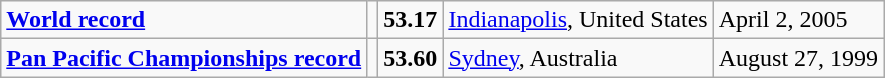<table class="wikitable">
<tr>
<td><strong><a href='#'>World record</a></strong></td>
<td></td>
<td><strong>53.17</strong></td>
<td><a href='#'>Indianapolis</a>, United States</td>
<td>April 2, 2005</td>
</tr>
<tr>
<td><strong><a href='#'>Pan Pacific Championships record</a></strong></td>
<td></td>
<td><strong>53.60</strong></td>
<td><a href='#'>Sydney</a>, Australia</td>
<td>August 27, 1999</td>
</tr>
</table>
